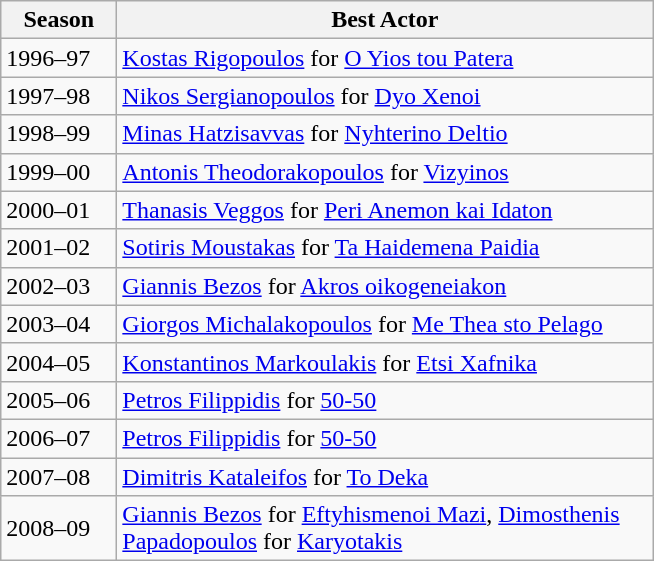<table class="wikitable" style="margin-right: 0;">
<tr text-align:center;">
<th style="width:70px;">Season</th>
<th style="width:350px;">Best Actor</th>
</tr>
<tr>
<td>1996–97</td>
<td><a href='#'>Kostas Rigopoulos</a> for <a href='#'>O Yios tou Patera</a></td>
</tr>
<tr>
<td>1997–98</td>
<td><a href='#'>Nikos Sergianopoulos</a> for <a href='#'>Dyo Xenoi</a></td>
</tr>
<tr>
<td>1998–99</td>
<td><a href='#'>Minas Hatzisavvas</a> for <a href='#'>Nyhterino Deltio</a></td>
</tr>
<tr>
<td>1999–00</td>
<td><a href='#'>Antonis Theodorakopoulos</a> for <a href='#'>Vizyinos</a></td>
</tr>
<tr>
<td>2000–01</td>
<td><a href='#'>Thanasis Veggos</a> for <a href='#'>Peri Anemon kai Idaton</a></td>
</tr>
<tr>
<td>2001–02</td>
<td><a href='#'>Sotiris Moustakas</a> for <a href='#'>Ta Haidemena Paidia</a></td>
</tr>
<tr>
<td>2002–03</td>
<td><a href='#'>Giannis Bezos</a> for <a href='#'>Akros oikogeneiakon</a></td>
</tr>
<tr>
<td>2003–04</td>
<td><a href='#'>Giorgos Michalakopoulos</a> for <a href='#'>Me Thea sto Pelago</a></td>
</tr>
<tr>
<td>2004–05</td>
<td><a href='#'>Konstantinos Markoulakis</a> for <a href='#'>Etsi Xafnika</a></td>
</tr>
<tr>
<td>2005–06</td>
<td><a href='#'>Petros Filippidis</a> for <a href='#'>50-50</a></td>
</tr>
<tr>
<td>2006–07</td>
<td><a href='#'>Petros Filippidis</a> for <a href='#'>50-50</a></td>
</tr>
<tr>
<td>2007–08</td>
<td><a href='#'>Dimitris Kataleifos</a> for <a href='#'>To Deka</a></td>
</tr>
<tr>
<td>2008–09</td>
<td><a href='#'>Giannis Bezos</a> for <a href='#'>Eftyhismenoi Mazi</a>, <a href='#'>Dimosthenis Papadopoulos</a> for <a href='#'>Karyotakis</a></td>
</tr>
</table>
